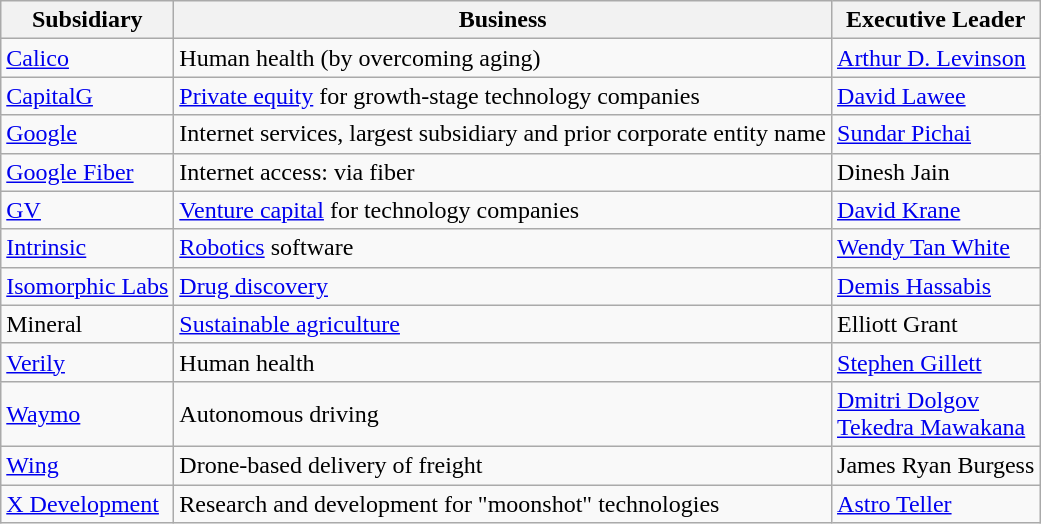<table class = "wikitable">
<tr>
<th>Subsidiary</th>
<th>Business</th>
<th>Executive Leader</th>
</tr>
<tr>
<td><a href='#'>Calico</a></td>
<td>Human health (by overcoming aging)</td>
<td><a href='#'>Arthur D. Levinson</a></td>
</tr>
<tr>
<td><a href='#'>CapitalG</a></td>
<td><a href='#'>Private equity</a> for growth-stage technology companies</td>
<td><a href='#'>David Lawee</a></td>
</tr>
<tr>
<td><a href='#'>Google</a></td>
<td>Internet services, largest subsidiary and prior corporate entity name</td>
<td><a href='#'>Sundar Pichai</a></td>
</tr>
<tr>
<td><a href='#'>Google Fiber</a></td>
<td>Internet access: via fiber</td>
<td>Dinesh Jain</td>
</tr>
<tr>
<td><a href='#'>GV</a></td>
<td><a href='#'>Venture capital</a> for technology companies</td>
<td><a href='#'>David Krane</a></td>
</tr>
<tr>
<td><a href='#'>Intrinsic</a></td>
<td><a href='#'>Robotics</a> software</td>
<td><a href='#'>Wendy Tan White</a></td>
</tr>
<tr>
<td><a href='#'>Isomorphic Labs</a></td>
<td><a href='#'>Drug discovery</a></td>
<td><a href='#'>Demis Hassabis</a></td>
</tr>
<tr>
<td>Mineral</td>
<td><a href='#'>Sustainable agriculture</a></td>
<td>Elliott Grant</td>
</tr>
<tr>
<td><a href='#'>Verily</a></td>
<td>Human health</td>
<td><a href='#'>Stephen Gillett</a></td>
</tr>
<tr>
<td><a href='#'>Waymo</a></td>
<td>Autonomous driving</td>
<td><a href='#'>Dmitri Dolgov</a><br><a href='#'>Tekedra Mawakana</a></td>
</tr>
<tr>
<td><a href='#'>Wing</a></td>
<td>Drone-based delivery of freight</td>
<td>James Ryan Burgess</td>
</tr>
<tr>
<td><a href='#'>X Development</a></td>
<td>Research and development for "moonshot" technologies</td>
<td><a href='#'>Astro Teller</a></td>
</tr>
</table>
